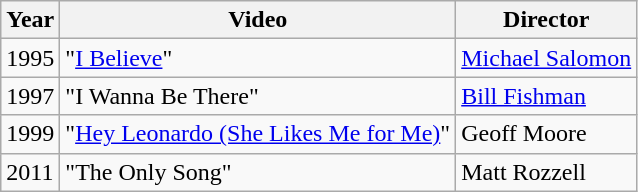<table class="wikitable">
<tr>
<th>Year</th>
<th>Video</th>
<th>Director</th>
</tr>
<tr>
<td>1995</td>
<td>"<a href='#'>I Believe</a>"</td>
<td><a href='#'>Michael Salomon</a></td>
</tr>
<tr>
<td>1997</td>
<td>"I Wanna Be There"</td>
<td><a href='#'>Bill Fishman</a></td>
</tr>
<tr>
<td>1999</td>
<td>"<a href='#'>Hey Leonardo (She Likes Me for Me)</a>"</td>
<td>Geoff Moore</td>
</tr>
<tr>
<td>2011</td>
<td>"The Only Song"</td>
<td>Matt Rozzell</td>
</tr>
</table>
